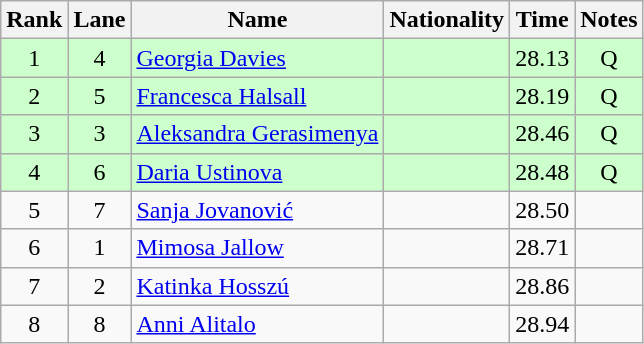<table class="wikitable sortable" style="text-align:center">
<tr>
<th>Rank</th>
<th>Lane</th>
<th>Name</th>
<th>Nationality</th>
<th>Time</th>
<th>Notes</th>
</tr>
<tr bgcolor=ccffcc>
<td>1</td>
<td>4</td>
<td align=left><a href='#'>Georgia Davies</a></td>
<td align=left></td>
<td>28.13</td>
<td>Q</td>
</tr>
<tr bgcolor=ccffcc>
<td>2</td>
<td>5</td>
<td align=left><a href='#'>Francesca Halsall</a></td>
<td align=left></td>
<td>28.19</td>
<td>Q</td>
</tr>
<tr bgcolor=ccffcc>
<td>3</td>
<td>3</td>
<td align=left><a href='#'>Aleksandra Gerasimenya</a></td>
<td align=left></td>
<td>28.46</td>
<td>Q</td>
</tr>
<tr bgcolor=ccffcc>
<td>4</td>
<td>6</td>
<td align=left><a href='#'>Daria Ustinova</a></td>
<td align=left></td>
<td>28.48</td>
<td>Q</td>
</tr>
<tr>
<td>5</td>
<td>7</td>
<td align=left><a href='#'>Sanja Jovanović</a></td>
<td align=left></td>
<td>28.50</td>
<td></td>
</tr>
<tr>
<td>6</td>
<td>1</td>
<td align=left><a href='#'>Mimosa Jallow</a></td>
<td align=left></td>
<td>28.71</td>
<td></td>
</tr>
<tr>
<td>7</td>
<td>2</td>
<td align=left><a href='#'>Katinka Hosszú</a></td>
<td align=left></td>
<td>28.86</td>
<td></td>
</tr>
<tr>
<td>8</td>
<td>8</td>
<td align=left><a href='#'>Anni Alitalo</a></td>
<td align=left></td>
<td>28.94</td>
<td></td>
</tr>
</table>
